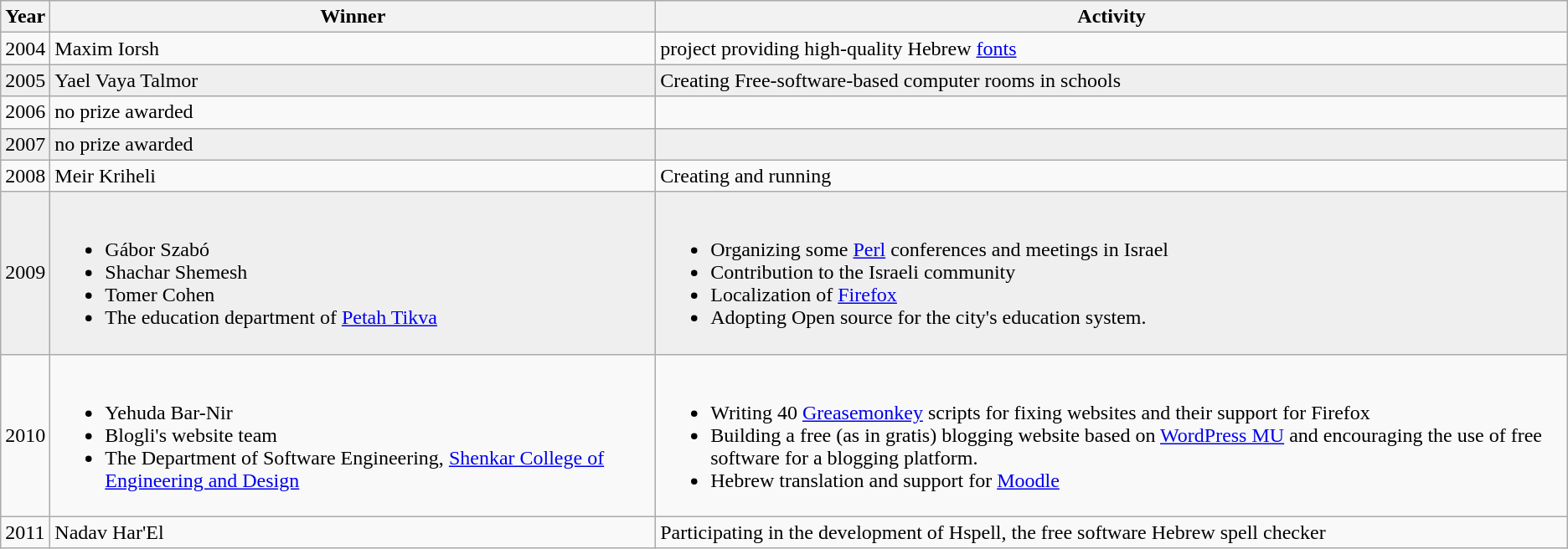<table class="wikitable">
<tr style="background-color: #EFEFEF;">
<th>Year</th>
<th>Winner</th>
<th>Activity</th>
</tr>
<tr>
<td>2004</td>
<td>Maxim Iorsh</td>
<td> project providing high-quality Hebrew <a href='#'>fonts</a></td>
</tr>
<tr style="background-color: #EFEFEF;">
<td>2005</td>
<td>Yael Vaya Talmor</td>
<td>Creating Free-software-based computer rooms in schools</td>
</tr>
<tr>
<td>2006</td>
<td>no prize awarded</td>
<td></td>
</tr>
<tr style="background-color: #EFEFEF;">
<td>2007</td>
<td>no prize awarded</td>
<td></td>
</tr>
<tr>
<td>2008</td>
<td>Meir Kriheli</td>
<td>Creating and running </td>
</tr>
<tr style="background-color: #EFEFEF;">
<td>2009</td>
<td><br><ul><li>Gábor Szabó</li><li>Shachar Shemesh</li><li>Tomer Cohen</li><li>The education department of <a href='#'>Petah Tikva</a></li></ul></td>
<td><br><ul><li>Organizing some <a href='#'>Perl</a> conferences and meetings in Israel</li><li>Contribution to the Israeli community</li><li>Localization of <a href='#'>Firefox</a></li><li>Adopting Open source for the city's education system.</li></ul></td>
</tr>
<tr>
<td>2010</td>
<td><br><ul><li>Yehuda Bar-Nir</li><li>Blogli's website team</li><li>The Department of Software Engineering, <a href='#'>Shenkar College of Engineering and Design</a></li></ul></td>
<td><br><ul><li>Writing 40 <a href='#'>Greasemonkey</a> scripts  for fixing websites and their support for Firefox</li><li>Building a free (as in gratis) blogging website based on <a href='#'>WordPress MU</a> and encouraging the use of free software for a blogging platform.</li><li>Hebrew translation and support for <a href='#'>Moodle</a></li></ul></td>
</tr>
<tr>
<td>2011</td>
<td>Nadav Har'El</td>
<td>Participating in the development of Hspell, the free software Hebrew spell checker</td>
</tr>
</table>
